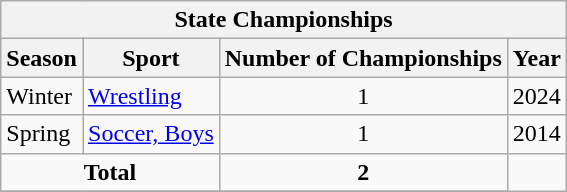<table class="wikitable">
<tr>
<th colspan="4">State Championships</th>
</tr>
<tr>
<th>Season</th>
<th>Sport</th>
<th>Number of Championships</th>
<th>Year</th>
</tr>
<tr>
<td rowspan="1">Winter</td>
<td><a href='#'>Wrestling</a></td>
<td align="center">1</td>
<td>2024</td>
</tr>
<tr>
<td rowspan="1">Spring</td>
<td><a href='#'>Soccer, Boys</a></td>
<td align="center">1</td>
<td>2014</td>
</tr>
<tr>
<td align="center" colspan="2"><strong>Total</strong></td>
<td align="center"><strong>2</strong></td>
</tr>
<tr>
</tr>
</table>
